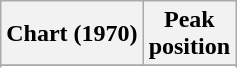<table class="wikitable">
<tr>
<th>Chart (1970)</th>
<th>Peak<br>position</th>
</tr>
<tr>
</tr>
<tr>
</tr>
</table>
